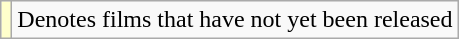<table class="wikitable">
<tr>
<td style="background:#ffc;"></td>
<td>Denotes films that have not yet been released</td>
</tr>
</table>
